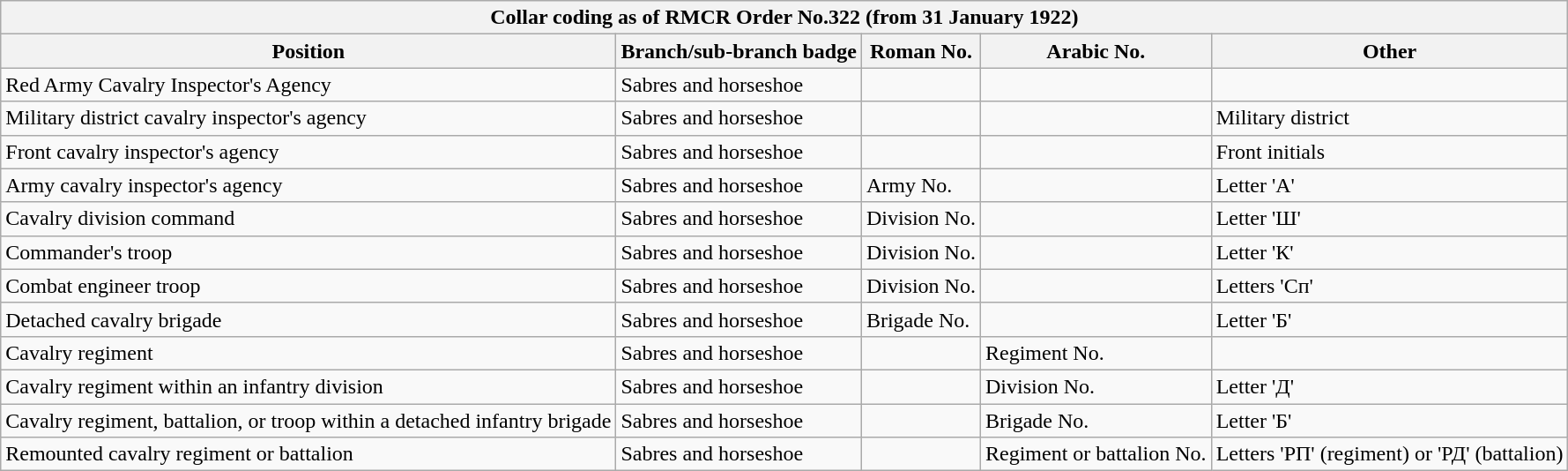<table class="wikitable">
<tr>
<th colspan="5">Collar coding as of RMCR Order No.322 (from 31 January 1922)</th>
</tr>
<tr>
<th>Position</th>
<th>Branch/sub-branch badge</th>
<th>Roman No.</th>
<th>Arabic No.</th>
<th>Other</th>
</tr>
<tr>
<td>Red Army Cavalry Inspector's Agency</td>
<td>Sabres and horseshoe</td>
<td></td>
<td></td>
<td></td>
</tr>
<tr>
<td>Military district cavalry inspector's agency</td>
<td>Sabres and horseshoe</td>
<td></td>
<td></td>
<td>Military district</td>
</tr>
<tr>
<td>Front cavalry inspector's agency</td>
<td>Sabres and horseshoe</td>
<td></td>
<td></td>
<td>Front initials</td>
</tr>
<tr>
<td>Army cavalry inspector's agency</td>
<td>Sabres and horseshoe</td>
<td>Army No.</td>
<td></td>
<td>Letter 'А'</td>
</tr>
<tr>
<td>Cavalry division command</td>
<td>Sabres and horseshoe</td>
<td>Division No.</td>
<td></td>
<td>Letter 'Ш'</td>
</tr>
<tr>
<td>Commander's troop</td>
<td>Sabres and horseshoe</td>
<td>Division No.</td>
<td></td>
<td>Letter 'К'</td>
</tr>
<tr>
<td>Combat engineer troop</td>
<td>Sabres and horseshoe</td>
<td>Division No.</td>
<td></td>
<td>Letters 'Сп'</td>
</tr>
<tr>
<td>Detached cavalry brigade</td>
<td>Sabres and horseshoe</td>
<td>Brigade No.</td>
<td></td>
<td>Letter 'Б'</td>
</tr>
<tr>
<td>Cavalry regiment</td>
<td>Sabres and horseshoe</td>
<td></td>
<td>Regiment No.</td>
<td></td>
</tr>
<tr>
<td>Cavalry regiment within an infantry division</td>
<td>Sabres and horseshoe</td>
<td></td>
<td>Division No.</td>
<td>Letter 'Д'</td>
</tr>
<tr>
<td>Cavalry regiment, battalion, or troop within a detached infantry brigade</td>
<td>Sabres and horseshoe</td>
<td></td>
<td>Brigade No.</td>
<td>Letter 'Б'</td>
</tr>
<tr>
<td>Remounted cavalry regiment or battalion</td>
<td>Sabres and horseshoe</td>
<td></td>
<td>Regiment or battalion No.</td>
<td>Letters 'РП' (regiment) or 'РД' (battalion)</td>
</tr>
</table>
